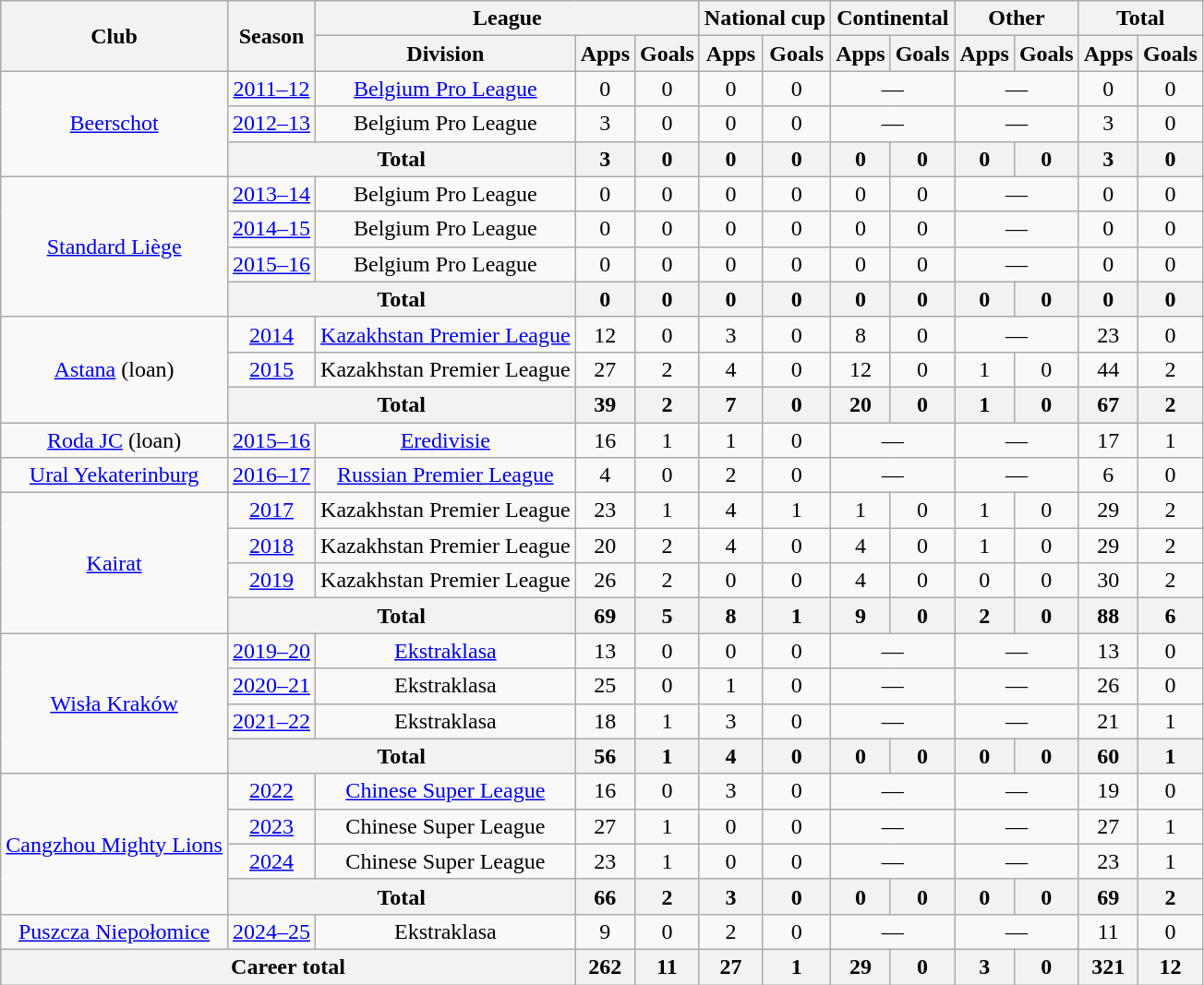<table class="wikitable" style="text-align: center;">
<tr>
<th rowspan="2">Club</th>
<th rowspan="2">Season</th>
<th colspan="3">League</th>
<th colspan="2">National cup</th>
<th colspan="2">Continental</th>
<th colspan="2">Other</th>
<th colspan="2">Total</th>
</tr>
<tr>
<th>Division</th>
<th>Apps</th>
<th>Goals</th>
<th>Apps</th>
<th>Goals</th>
<th>Apps</th>
<th>Goals</th>
<th>Apps</th>
<th>Goals</th>
<th>Apps</th>
<th>Goals</th>
</tr>
<tr>
<td rowspan="3"><a href='#'>Beerschot</a></td>
<td><a href='#'>2011–12</a></td>
<td><a href='#'>Belgium Pro League</a></td>
<td>0</td>
<td>0</td>
<td>0</td>
<td>0</td>
<td colspan="2">—</td>
<td colspan="2">—</td>
<td>0</td>
<td>0</td>
</tr>
<tr>
<td><a href='#'>2012–13</a></td>
<td>Belgium Pro League</td>
<td>3</td>
<td>0</td>
<td>0</td>
<td>0</td>
<td colspan="2">—</td>
<td colspan="2">—</td>
<td>3</td>
<td>0</td>
</tr>
<tr>
<th colspan="2">Total</th>
<th>3</th>
<th>0</th>
<th>0</th>
<th>0</th>
<th>0</th>
<th>0</th>
<th>0</th>
<th>0</th>
<th>3</th>
<th>0</th>
</tr>
<tr>
<td rowspan="4"><a href='#'>Standard Liège</a></td>
<td><a href='#'>2013–14</a></td>
<td>Belgium Pro League</td>
<td>0</td>
<td>0</td>
<td>0</td>
<td>0</td>
<td>0</td>
<td>0</td>
<td colspan="2">—</td>
<td>0</td>
<td>0</td>
</tr>
<tr>
<td><a href='#'>2014–15</a></td>
<td>Belgium Pro League</td>
<td>0</td>
<td>0</td>
<td>0</td>
<td>0</td>
<td>0</td>
<td>0</td>
<td colspan="2">—</td>
<td>0</td>
<td>0</td>
</tr>
<tr>
<td><a href='#'>2015–16</a></td>
<td>Belgium Pro League</td>
<td>0</td>
<td>0</td>
<td>0</td>
<td>0</td>
<td>0</td>
<td>0</td>
<td colspan="2">—</td>
<td>0</td>
<td>0</td>
</tr>
<tr>
<th colspan="2">Total</th>
<th>0</th>
<th>0</th>
<th>0</th>
<th>0</th>
<th>0</th>
<th>0</th>
<th>0</th>
<th>0</th>
<th>0</th>
<th>0</th>
</tr>
<tr>
<td rowspan="3"><a href='#'>Astana</a> (loan)</td>
<td><a href='#'>2014</a></td>
<td><a href='#'>Kazakhstan Premier League</a></td>
<td>12</td>
<td>0</td>
<td>3</td>
<td>0</td>
<td>8</td>
<td>0</td>
<td colspan="2">—</td>
<td>23</td>
<td>0</td>
</tr>
<tr>
<td><a href='#'>2015</a></td>
<td>Kazakhstan Premier League</td>
<td>27</td>
<td>2</td>
<td>4</td>
<td>0</td>
<td>12</td>
<td>0</td>
<td>1</td>
<td>0</td>
<td>44</td>
<td>2</td>
</tr>
<tr>
<th colspan="2">Total</th>
<th>39</th>
<th>2</th>
<th>7</th>
<th>0</th>
<th>20</th>
<th>0</th>
<th>1</th>
<th>0</th>
<th>67</th>
<th>2</th>
</tr>
<tr>
<td><a href='#'>Roda JC</a> (loan)</td>
<td><a href='#'>2015–16</a></td>
<td><a href='#'>Eredivisie</a></td>
<td>16</td>
<td>1</td>
<td>1</td>
<td>0</td>
<td colspan="2">—</td>
<td colspan="2">—</td>
<td>17</td>
<td>1</td>
</tr>
<tr>
<td><a href='#'>Ural Yekaterinburg</a></td>
<td><a href='#'>2016–17</a></td>
<td><a href='#'>Russian Premier League</a></td>
<td>4</td>
<td>0</td>
<td>2</td>
<td>0</td>
<td colspan="2">—</td>
<td colspan="2">—</td>
<td>6</td>
<td>0</td>
</tr>
<tr>
<td rowspan="4"><a href='#'>Kairat</a></td>
<td><a href='#'>2017</a></td>
<td>Kazakhstan Premier League</td>
<td>23</td>
<td>1</td>
<td>4</td>
<td>1</td>
<td>1</td>
<td>0</td>
<td>1</td>
<td>0</td>
<td>29</td>
<td>2</td>
</tr>
<tr>
<td><a href='#'>2018</a></td>
<td>Kazakhstan Premier League</td>
<td>20</td>
<td>2</td>
<td>4</td>
<td>0</td>
<td>4</td>
<td>0</td>
<td>1</td>
<td>0</td>
<td>29</td>
<td>2</td>
</tr>
<tr>
<td><a href='#'>2019</a></td>
<td>Kazakhstan Premier League</td>
<td>26</td>
<td>2</td>
<td>0</td>
<td>0</td>
<td>4</td>
<td>0</td>
<td>0</td>
<td>0</td>
<td>30</td>
<td>2</td>
</tr>
<tr>
<th colspan="2">Total</th>
<th>69</th>
<th>5</th>
<th>8</th>
<th>1</th>
<th>9</th>
<th>0</th>
<th>2</th>
<th>0</th>
<th>88</th>
<th>6</th>
</tr>
<tr>
<td rowspan="4"><a href='#'>Wisła Kraków</a></td>
<td><a href='#'>2019–20</a></td>
<td><a href='#'>Ekstraklasa</a></td>
<td>13</td>
<td>0</td>
<td>0</td>
<td>0</td>
<td colspan="2">—</td>
<td colspan="2">—</td>
<td>13</td>
<td>0</td>
</tr>
<tr>
<td><a href='#'>2020–21</a></td>
<td>Ekstraklasa</td>
<td>25</td>
<td>0</td>
<td>1</td>
<td>0</td>
<td colspan="2">—</td>
<td colspan="2">—</td>
<td>26</td>
<td>0</td>
</tr>
<tr>
<td><a href='#'>2021–22</a></td>
<td>Ekstraklasa</td>
<td>18</td>
<td>1</td>
<td>3</td>
<td>0</td>
<td colspan="2">—</td>
<td colspan="2">—</td>
<td>21</td>
<td>1</td>
</tr>
<tr>
<th colspan="2">Total</th>
<th>56</th>
<th>1</th>
<th>4</th>
<th>0</th>
<th>0</th>
<th>0</th>
<th>0</th>
<th>0</th>
<th>60</th>
<th>1</th>
</tr>
<tr>
<td rowspan="4"><a href='#'>Cangzhou Mighty Lions</a></td>
<td><a href='#'>2022</a></td>
<td><a href='#'>Chinese Super League</a></td>
<td>16</td>
<td>0</td>
<td>3</td>
<td>0</td>
<td colspan="2">—</td>
<td colspan="2">—</td>
<td>19</td>
<td>0</td>
</tr>
<tr>
<td><a href='#'>2023</a></td>
<td>Chinese Super League</td>
<td>27</td>
<td>1</td>
<td>0</td>
<td>0</td>
<td colspan="2">—</td>
<td colspan="2">—</td>
<td>27</td>
<td>1</td>
</tr>
<tr>
<td><a href='#'>2024</a></td>
<td>Chinese Super League</td>
<td>23</td>
<td>1</td>
<td>0</td>
<td>0</td>
<td colspan="2">—</td>
<td colspan="2">—</td>
<td>23</td>
<td>1</td>
</tr>
<tr>
<th colspan="2">Total</th>
<th>66</th>
<th>2</th>
<th>3</th>
<th>0</th>
<th>0</th>
<th>0</th>
<th>0</th>
<th>0</th>
<th>69</th>
<th>2</th>
</tr>
<tr>
<td><a href='#'>Puszcza Niepołomice</a></td>
<td><a href='#'>2024–25</a></td>
<td>Ekstraklasa</td>
<td>9</td>
<td>0</td>
<td>2</td>
<td>0</td>
<td colspan="2">—</td>
<td colspan="2">—</td>
<td>11</td>
<td>0</td>
</tr>
<tr>
<th colspan="3">Career total</th>
<th>262</th>
<th>11</th>
<th>27</th>
<th>1</th>
<th>29</th>
<th>0</th>
<th>3</th>
<th>0</th>
<th>321</th>
<th>12</th>
</tr>
</table>
